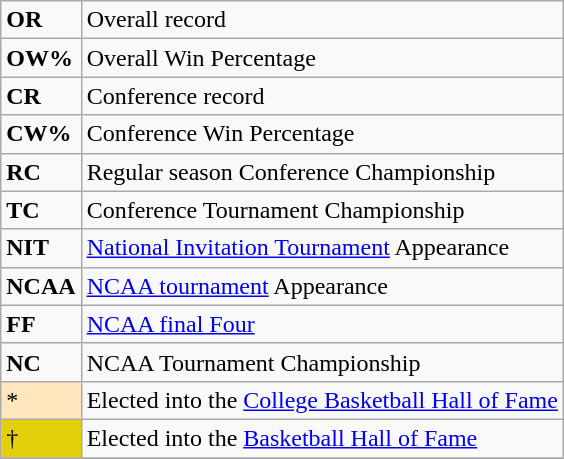<table class="wikitable">
<tr>
<td><strong>OR</strong></td>
<td>Overall record</td>
</tr>
<tr>
<td><strong>OW%</strong></td>
<td>Overall Win Percentage</td>
</tr>
<tr>
<td><strong>CR</strong></td>
<td>Conference record</td>
</tr>
<tr>
<td><strong>CW%</strong></td>
<td>Conference Win Percentage</td>
</tr>
<tr>
<td><strong>RC</strong></td>
<td>Regular season Conference Championship</td>
</tr>
<tr>
<td><strong>TC</strong></td>
<td>Conference Tournament Championship</td>
</tr>
<tr>
<td><strong>NIT</strong></td>
<td><a href='#'>National Invitation Tournament</a> Appearance</td>
</tr>
<tr>
<td><strong>NCAA</strong></td>
<td><a href='#'>NCAA tournament</a> Appearance</td>
</tr>
<tr>
<td><strong>FF</strong></td>
<td><a href='#'>NCAA final Four</a></td>
</tr>
<tr>
<td><strong>NC</strong></td>
<td>NCAA Tournament Championship</td>
</tr>
<tr>
<td style="background-color:#ffe6bd">*</td>
<td>Elected into the <a href='#'>College Basketball Hall of Fame</a></td>
</tr>
<tr>
<td style="background-color:#e4d00a">†</td>
<td>Elected into the <a href='#'>Basketball Hall of Fame</a></td>
</tr>
<tr>
</tr>
</table>
